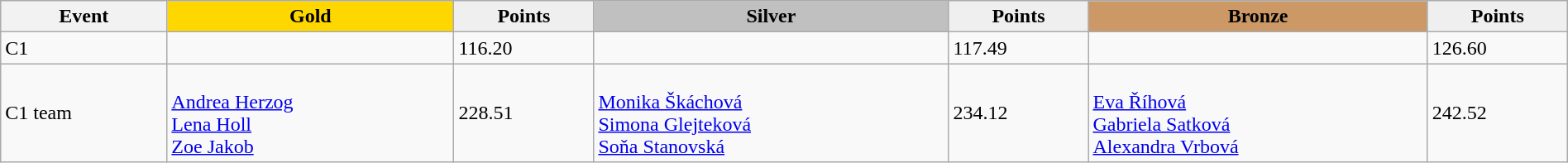<table class="wikitable" width=100%>
<tr>
<th>Event</th>
<td align=center bgcolor="gold"><strong>Gold</strong></td>
<td align=center bgcolor="EFEFEF"><strong>Points</strong></td>
<td align=center bgcolor="silver"><strong>Silver</strong></td>
<td align=center bgcolor="EFEFEF"><strong>Points</strong></td>
<td align=center bgcolor="CC9966"><strong>Bronze</strong></td>
<td align=center bgcolor="EFEFEF"><strong>Points</strong></td>
</tr>
<tr>
<td>C1</td>
<td></td>
<td>116.20</td>
<td></td>
<td>117.49</td>
<td></td>
<td>126.60</td>
</tr>
<tr>
<td>C1 team</td>
<td><br><a href='#'>Andrea Herzog</a><br><a href='#'>Lena Holl</a><br><a href='#'>Zoe Jakob</a></td>
<td>228.51</td>
<td><br><a href='#'>Monika Škáchová</a><br><a href='#'>Simona Glejteková</a><br><a href='#'>Soňa Stanovská</a></td>
<td>234.12</td>
<td><br><a href='#'>Eva Říhová</a><br><a href='#'>Gabriela Satková</a><br><a href='#'>Alexandra Vrbová</a></td>
<td>242.52</td>
</tr>
</table>
